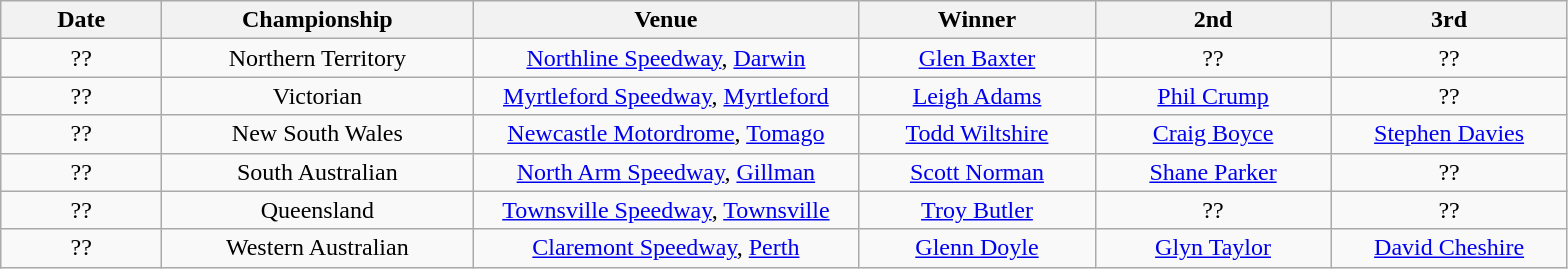<table class="wikitable" style="text-align:center">
<tr>
<th width=100>Date</th>
<th width=200>Championship</th>
<th width=250>Venue</th>
<th width=150>Winner</th>
<th width=150>2nd</th>
<th width=150>3rd</th>
</tr>
<tr>
<td align=center>??</td>
<td>Northern Territory</td>
<td><a href='#'>Northline Speedway</a>, <a href='#'>Darwin</a></td>
<td><a href='#'>Glen Baxter</a></td>
<td>??</td>
<td>??</td>
</tr>
<tr>
<td align=center>??</td>
<td>Victorian</td>
<td><a href='#'>Myrtleford Speedway</a>, <a href='#'>Myrtleford</a></td>
<td><a href='#'>Leigh Adams</a></td>
<td><a href='#'>Phil Crump</a></td>
<td>??</td>
</tr>
<tr>
<td align=center>??</td>
<td>New South Wales</td>
<td><a href='#'>Newcastle Motordrome</a>, <a href='#'>Tomago</a></td>
<td><a href='#'>Todd Wiltshire</a></td>
<td><a href='#'>Craig Boyce</a></td>
<td><a href='#'>Stephen Davies</a></td>
</tr>
<tr>
<td align=center>??</td>
<td>South Australian</td>
<td><a href='#'>North Arm Speedway</a>, <a href='#'>Gillman</a></td>
<td><a href='#'>Scott Norman</a></td>
<td><a href='#'>Shane Parker</a></td>
<td>??</td>
</tr>
<tr>
<td align=center>??</td>
<td>Queensland</td>
<td><a href='#'>Townsville Speedway</a>, <a href='#'>Townsville</a></td>
<td><a href='#'>Troy Butler</a></td>
<td>??</td>
<td>??</td>
</tr>
<tr>
<td align=center>??</td>
<td>Western Australian</td>
<td><a href='#'>Claremont Speedway</a>, <a href='#'>Perth</a></td>
<td><a href='#'>Glenn Doyle</a></td>
<td><a href='#'>Glyn Taylor</a></td>
<td><a href='#'>David Cheshire</a></td>
</tr>
</table>
